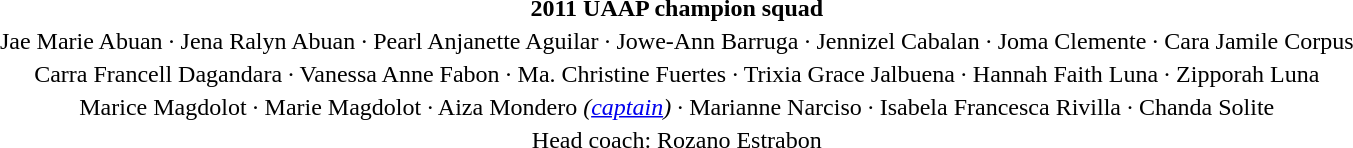<table class=toccolours style=margin:0.2em width=100%>
<tr>
<th style=>2011 UAAP champion squad</th>
</tr>
<tr align=center>
<td>Jae Marie Abuan ∙ Jena Ralyn Abuan ∙ Pearl Anjanette Aguilar ∙ Jowe-Ann Barruga ∙ Jennizel Cabalan ∙ Joma Clemente ∙ Cara Jamile Corpus</td>
</tr>
<tr align=center>
<td>Carra Francell Dagandara ∙ Vanessa Anne Fabon ∙ Ma. Christine Fuertes ∙ Trixia Grace Jalbuena ∙ Hannah Faith Luna ∙ Zipporah Luna</td>
</tr>
<tr align=center>
<td>Marice Magdolot ∙ Marie Magdolot ∙ Aiza Mondero <em>(<a href='#'>captain</a>)</em> ∙ Marianne Narciso ∙ Isabela Francesca Rivilla ∙ Chanda Solite</td>
</tr>
<tr align=center>
<td>Head coach: Rozano Estrabon</td>
</tr>
</table>
